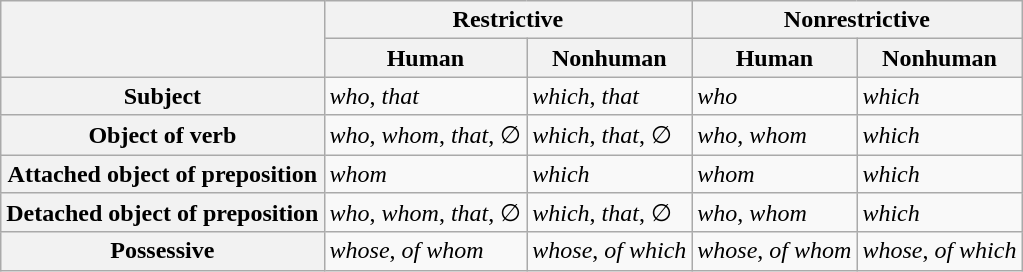<table class=wikitable>
<tr>
<th rowspan=2></th>
<th colspan=2>Restrictive</th>
<th colspan=2>Nonrestrictive</th>
</tr>
<tr>
<th>Human</th>
<th>Nonhuman</th>
<th>Human</th>
<th>Nonhuman</th>
</tr>
<tr>
<th>Subject</th>
<td><em>who</em>, <em>that</em></td>
<td><em>which</em>, <em>that</em></td>
<td><em>who</em></td>
<td><em>which</em></td>
</tr>
<tr>
<th>Object of verb</th>
<td><em>who</em>, <em>whom</em>, <em>that</em>, ∅</td>
<td><em>which</em>, <em>that</em>, ∅</td>
<td><em>who</em>, <em>whom</em></td>
<td><em>which</em></td>
</tr>
<tr>
<th>Attached object of preposition</th>
<td><em>whom</em></td>
<td><em>which</em></td>
<td><em>whom</em></td>
<td><em>which</em></td>
</tr>
<tr>
<th>Detached object of preposition</th>
<td><em>who</em>, <em>whom</em>, <em>that</em>, ∅</td>
<td><em>which</em>, <em>that</em>, ∅</td>
<td><em>who</em>, <em>whom</em></td>
<td><em>which</em></td>
</tr>
<tr>
<th>Possessive</th>
<td><em>whose</em>, <em>of whom</em></td>
<td><em>whose</em>, <em>of which</em></td>
<td><em>whose</em>, <em>of whom</em></td>
<td><em>whose</em>, <em>of which</em></td>
</tr>
</table>
